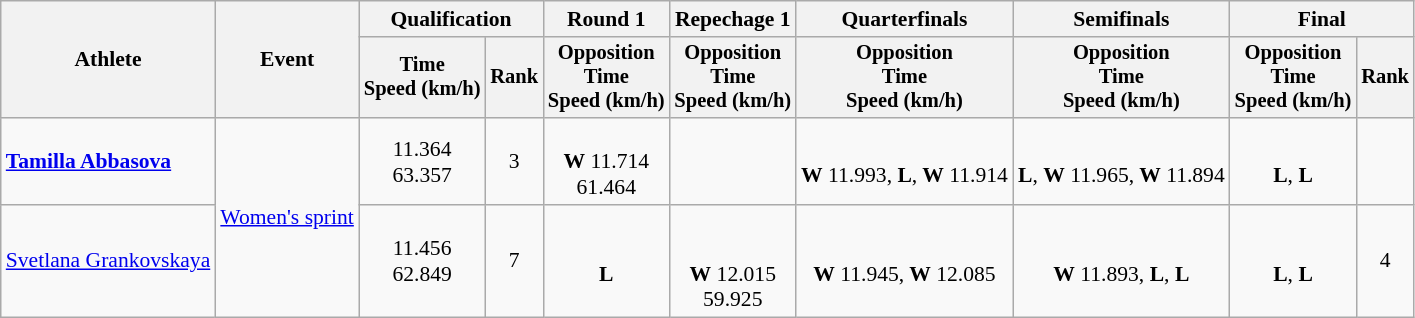<table class="wikitable" style="font-size:90%">
<tr>
<th rowspan="2">Athlete</th>
<th rowspan="2">Event</th>
<th colspan=2>Qualification</th>
<th>Round 1</th>
<th>Repechage 1</th>
<th>Quarterfinals</th>
<th>Semifinals</th>
<th colspan=2>Final</th>
</tr>
<tr style="font-size:95%">
<th>Time<br>Speed (km/h)</th>
<th>Rank</th>
<th>Opposition<br>Time<br>Speed (km/h)</th>
<th>Opposition<br>Time<br>Speed (km/h)</th>
<th>Opposition<br>Time<br>Speed (km/h)</th>
<th>Opposition<br>Time<br>Speed (km/h)</th>
<th>Opposition<br>Time<br>Speed (km/h)</th>
<th>Rank</th>
</tr>
<tr align=center>
<td align=left><strong><a href='#'>Tamilla Abbasova</a></strong></td>
<td align=left rowspan=2><a href='#'>Women's sprint</a></td>
<td>11.364<br>63.357</td>
<td>3</td>
<td><br><strong>W</strong> 11.714<br>61.464</td>
<td></td>
<td><br><strong>W</strong> 11.993, <strong>L</strong>,<strong> W</strong> 11.914</td>
<td><br><strong>L</strong>, <strong>W</strong> 11.965,<strong> W</strong> 11.894</td>
<td><br><strong>L</strong>, <strong>L</strong></td>
<td></td>
</tr>
<tr align=center>
<td align=left><a href='#'>Svetlana Grankovskaya</a></td>
<td>11.456<br>62.849</td>
<td>7</td>
<td><br><strong>L</strong></td>
<td><br><br><strong>W</strong> 12.015<br>59.925</td>
<td><br><strong>W</strong> 11.945,<strong> W</strong> 12.085</td>
<td><br><strong>W</strong> 11.893, <strong>L</strong>,<strong> L</strong></td>
<td><br><strong>L</strong>, <strong>L</strong></td>
<td>4</td>
</tr>
</table>
